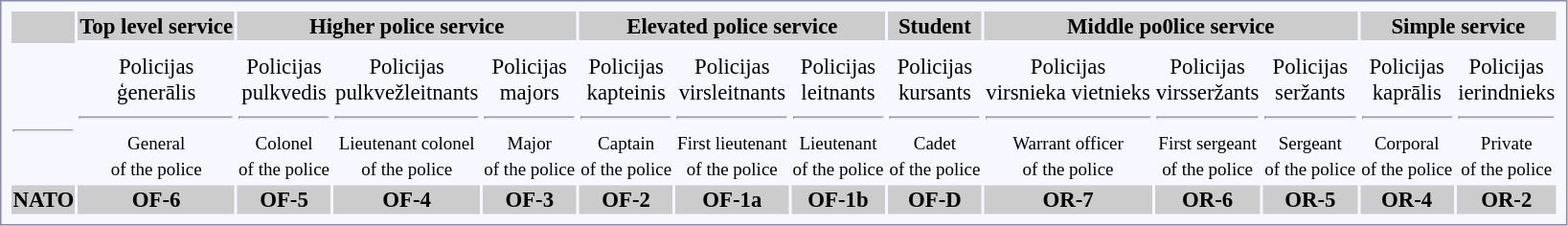<table style="border:1px solid #8888aa; background-color:#f7f8ff; padding:5px; font-size:95%; margin: 0px 12px 12px 0px;">
<tr style="background-color:#cccccc;">
<td rowspan="2"></td>
<th colspan="1">Top level service</th>
<th colspan="3">Higher police service</th>
<th colspan="3">Elevated police service</th>
<th colspan="1">Student</th>
<th colspan="3">Middle po0lice service</th>
<th colspan="2">Simple service</th>
</tr>
<tr style="text-align:center;">
</tr>
<tr align="center">
<td></td>
<td></td>
<td></td>
<td></td>
<td></td>
<td></td>
<td></td>
<td></td>
<td></td>
<td></td>
<td></td>
<td></td>
<td></td>
</tr>
<tr align="center">
<td><br><hr></td>
<td>Policijas <br>ģenerālis <br><hr><small>General <br>of the police</small></td>
<td>Policijas <br>pulkvedis <br><hr><small>Colonel <br>of the police</small></td>
<td>Policijas <br>pulkvežleitnants <br><hr><small>Lieutenant colonel <br>of the police</small></td>
<td>Policijas <br>majors <br><hr><small>Major <br>of the police</small></td>
<td>Policijas <br>kapteinis <br><hr><small>Captain <br>of the police</small></td>
<td>Policijas <br>virsleitnants <br><hr><small>First lieutenant <br>of the police</small></td>
<td>Policijas <br>leitnants <br><hr><small>Lieutenant <br>of the police</small></td>
<td>Policijas <br>kursants <br><hr><small>Cadet <br>of the police</small></td>
<td>Policijas <br>virsnieka vietnieks <br><hr><small>Warrant officer <br>of the police</small></td>
<td>Policijas <br>virsseržants <br><hr><small>First sergeant <br>of the police</small></td>
<td>Policijas <br>seržants <br><hr><small>Sergeant <br>of the police</small></td>
<td>Policijas <br>kaprālis<br><hr><small>Corporal <br>of the police</small></td>
<td>Policijas <br>ierindnieks <br><hr><small>Private <br>of the police</small></td>
</tr>
<tr style="background-color:#cccccc;">
<th>NATO</th>
<th>OF-6</th>
<th>OF-5</th>
<th>OF-4</th>
<th>OF-3</th>
<th>OF-2</th>
<th>OF-1a</th>
<th>OF-1b</th>
<th>OF-D</th>
<th>OR-7</th>
<th>OR-6</th>
<th>OR-5</th>
<th>OR-4</th>
<th>OR-2</th>
</tr>
</table>
